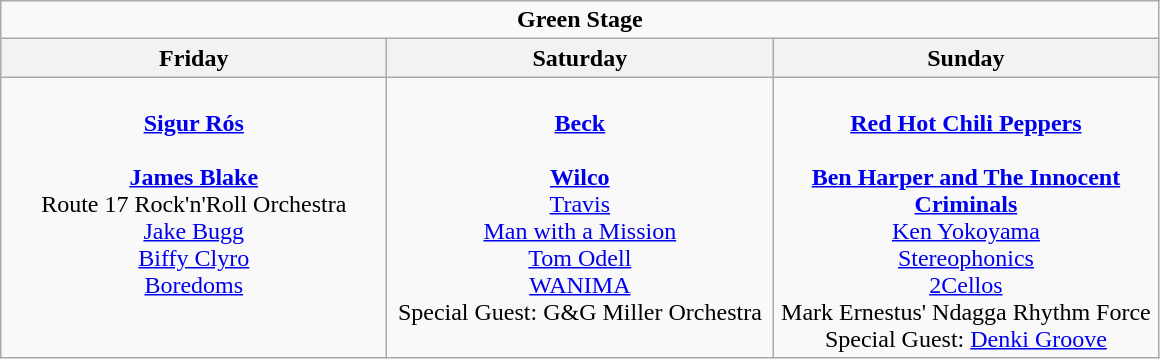<table class="wikitable">
<tr>
<td colspan="3" style="text-align:center;"><strong>Green Stage</strong></td>
</tr>
<tr>
<th>Friday</th>
<th>Saturday</th>
<th>Sunday</th>
</tr>
<tr>
<td style="text-align:center; vertical-align:top; width:250px;"><br><strong><a href='#'>Sigur Rós</a></strong>
<br>
<br> <strong><a href='#'>James Blake</a></strong>
<br> Route 17 Rock'n'Roll Orchestra
<br> <a href='#'>Jake Bugg</a>
<br> <a href='#'>Biffy Clyro</a>
<br> <a href='#'>Boredoms</a></td>
<td style="text-align:center; vertical-align:top; width:250px;"><br><strong><a href='#'>Beck</a></strong> 
<br>
<br> <strong><a href='#'>Wilco</a></strong>
<br> <a href='#'>Travis</a>
<br> <a href='#'>Man with a Mission</a>
<br> <a href='#'>Tom Odell</a>
<br> <a href='#'>WANIMA</a>
<br> Special Guest: G&G Miller Orchestra</td>
<td style="text-align:center; vertical-align:top; width:250px;"><br><strong><a href='#'>Red Hot Chili Peppers</a></strong>
<br>
<br> <strong><a href='#'>Ben Harper and The Innocent Criminals</a></strong>
<br> <a href='#'>Ken Yokoyama</a>
<br> <a href='#'>Stereophonics</a>
<br> <a href='#'>2Cellos</a>
<br> Mark Ernestus' Ndagga Rhythm Force
<br> Special Guest: <a href='#'>Denki Groove</a></td>
</tr>
</table>
